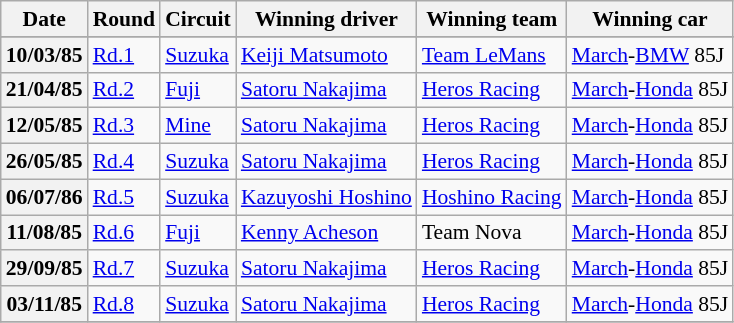<table class="wikitable" style="font-size: 90%;">
<tr>
<th>Date</th>
<th>Round</th>
<th>Circuit</th>
<th>Winning driver</th>
<th>Winning team</th>
<th>Winning car</th>
</tr>
<tr>
</tr>
<tr>
<th>10/03/85</th>
<td><a href='#'>Rd.1</a></td>
<td><a href='#'>Suzuka</a></td>
<td> <a href='#'>Keiji Matsumoto</a></td>
<td><a href='#'>Team LeMans</a></td>
<td><a href='#'>March</a>-<a href='#'>BMW</a> 85J</td>
</tr>
<tr>
<th>21/04/85</th>
<td><a href='#'>Rd.2</a></td>
<td><a href='#'>Fuji</a></td>
<td> <a href='#'>Satoru Nakajima</a></td>
<td><a href='#'>Heros Racing</a></td>
<td><a href='#'>March</a>-<a href='#'>Honda</a> 85J</td>
</tr>
<tr>
<th>12/05/85</th>
<td><a href='#'>Rd.3</a></td>
<td><a href='#'>Mine</a></td>
<td> <a href='#'>Satoru Nakajima</a></td>
<td><a href='#'>Heros Racing</a></td>
<td><a href='#'>March</a>-<a href='#'>Honda</a> 85J</td>
</tr>
<tr>
<th>26/05/85</th>
<td><a href='#'>Rd.4</a></td>
<td><a href='#'>Suzuka</a></td>
<td> <a href='#'>Satoru Nakajima</a></td>
<td><a href='#'>Heros Racing</a></td>
<td><a href='#'>March</a>-<a href='#'>Honda</a> 85J</td>
</tr>
<tr>
<th>06/07/86</th>
<td><a href='#'>Rd.5</a></td>
<td><a href='#'>Suzuka</a></td>
<td> <a href='#'>Kazuyoshi Hoshino</a></td>
<td><a href='#'>Hoshino Racing</a></td>
<td><a href='#'>March</a>-<a href='#'>Honda</a> 85J</td>
</tr>
<tr>
<th>11/08/85</th>
<td><a href='#'>Rd.6</a></td>
<td><a href='#'>Fuji</a></td>
<td> <a href='#'>Kenny Acheson</a></td>
<td>Team Nova</td>
<td><a href='#'>March</a>-<a href='#'>Honda</a> 85J</td>
</tr>
<tr>
<th>29/09/85</th>
<td><a href='#'>Rd.7</a></td>
<td><a href='#'>Suzuka</a></td>
<td> <a href='#'>Satoru Nakajima</a></td>
<td><a href='#'>Heros Racing</a></td>
<td><a href='#'>March</a>-<a href='#'>Honda</a> 85J</td>
</tr>
<tr>
<th>03/11/85</th>
<td><a href='#'>Rd.8</a></td>
<td><a href='#'>Suzuka</a></td>
<td> <a href='#'>Satoru Nakajima</a></td>
<td><a href='#'>Heros Racing</a></td>
<td><a href='#'>March</a>-<a href='#'>Honda</a> 85J</td>
</tr>
<tr>
</tr>
</table>
